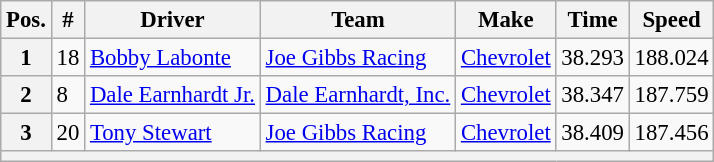<table class="wikitable" style="font-size:95%">
<tr>
<th>Pos.</th>
<th>#</th>
<th>Driver</th>
<th>Team</th>
<th>Make</th>
<th>Time</th>
<th>Speed</th>
</tr>
<tr>
<th>1</th>
<td>18</td>
<td><a href='#'>Bobby Labonte</a></td>
<td><a href='#'>Joe Gibbs Racing</a></td>
<td><a href='#'>Chevrolet</a></td>
<td>38.293</td>
<td>188.024</td>
</tr>
<tr>
<th>2</th>
<td>8</td>
<td><a href='#'>Dale Earnhardt Jr.</a></td>
<td><a href='#'>Dale Earnhardt, Inc.</a></td>
<td><a href='#'>Chevrolet</a></td>
<td>38.347</td>
<td>187.759</td>
</tr>
<tr>
<th>3</th>
<td>20</td>
<td><a href='#'>Tony Stewart</a></td>
<td><a href='#'>Joe Gibbs Racing</a></td>
<td><a href='#'>Chevrolet</a></td>
<td>38.409</td>
<td>187.456</td>
</tr>
<tr>
<th colspan="7"></th>
</tr>
</table>
